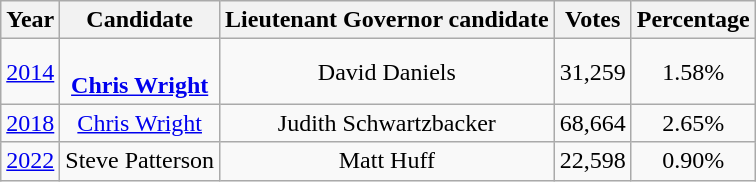<table class="wikitable" style="text-align:center;">
<tr>
<th>Year</th>
<th>Candidate</th>
<th>Lieutenant Governor candidate</th>
<th>Votes</th>
<th>Percentage</th>
</tr>
<tr>
<td><a href='#'>2014</a></td>
<td><br><strong><a href='#'>Chris Wright</a></strong></td>
<td>David Daniels</td>
<td>31,259</td>
<td>1.58%</td>
</tr>
<tr>
<td><a href='#'>2018</a></td>
<td><a href='#'>Chris Wright</a></td>
<td>Judith Schwartzbacker</td>
<td>68,664</td>
<td>2.65%</td>
</tr>
<tr>
<td><a href='#'>2022</a></td>
<td>Steve Patterson</td>
<td>Matt Huff</td>
<td>22,598</td>
<td>0.90%</td>
</tr>
</table>
